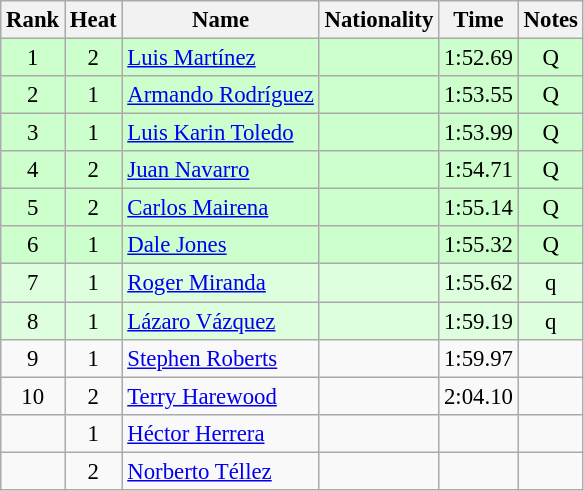<table class="wikitable sortable" style="text-align:center; font-size:95%">
<tr>
<th>Rank</th>
<th>Heat</th>
<th>Name</th>
<th>Nationality</th>
<th>Time</th>
<th>Notes</th>
</tr>
<tr bgcolor=ccffcc>
<td>1</td>
<td>2</td>
<td align=left><a href='#'>Luis Martínez</a></td>
<td align=left></td>
<td>1:52.69</td>
<td>Q</td>
</tr>
<tr bgcolor=ccffcc>
<td>2</td>
<td>1</td>
<td align=left><a href='#'>Armando Rodríguez</a></td>
<td align=left></td>
<td>1:53.55</td>
<td>Q</td>
</tr>
<tr bgcolor=ccffcc>
<td>3</td>
<td>1</td>
<td align=left><a href='#'>Luis Karin Toledo</a></td>
<td align=left></td>
<td>1:53.99</td>
<td>Q</td>
</tr>
<tr bgcolor=ccffcc>
<td>4</td>
<td>2</td>
<td align=left><a href='#'>Juan Navarro</a></td>
<td align=left></td>
<td>1:54.71</td>
<td>Q</td>
</tr>
<tr bgcolor=ccffcc>
<td>5</td>
<td>2</td>
<td align=left><a href='#'>Carlos Mairena</a></td>
<td align=left></td>
<td>1:55.14</td>
<td>Q</td>
</tr>
<tr bgcolor=ccffcc>
<td>6</td>
<td>1</td>
<td align=left><a href='#'>Dale Jones</a></td>
<td align=left></td>
<td>1:55.32</td>
<td>Q</td>
</tr>
<tr bgcolor=ddffdd>
<td>7</td>
<td>1</td>
<td align=left><a href='#'>Roger Miranda</a></td>
<td align=left></td>
<td>1:55.62</td>
<td>q</td>
</tr>
<tr bgcolor=ddffdd>
<td>8</td>
<td>1</td>
<td align=left><a href='#'>Lázaro Vázquez</a></td>
<td align=left></td>
<td>1:59.19</td>
<td>q</td>
</tr>
<tr>
<td>9</td>
<td>1</td>
<td align=left><a href='#'>Stephen Roberts</a></td>
<td align=left></td>
<td>1:59.97</td>
<td></td>
</tr>
<tr>
<td>10</td>
<td>2</td>
<td align=left><a href='#'>Terry Harewood</a></td>
<td align=left></td>
<td>2:04.10</td>
<td></td>
</tr>
<tr>
<td></td>
<td>1</td>
<td align=left><a href='#'>Héctor Herrera</a></td>
<td align=left></td>
<td></td>
<td></td>
</tr>
<tr>
<td></td>
<td>2</td>
<td align=left><a href='#'>Norberto Téllez</a></td>
<td align=left></td>
<td></td>
<td></td>
</tr>
</table>
